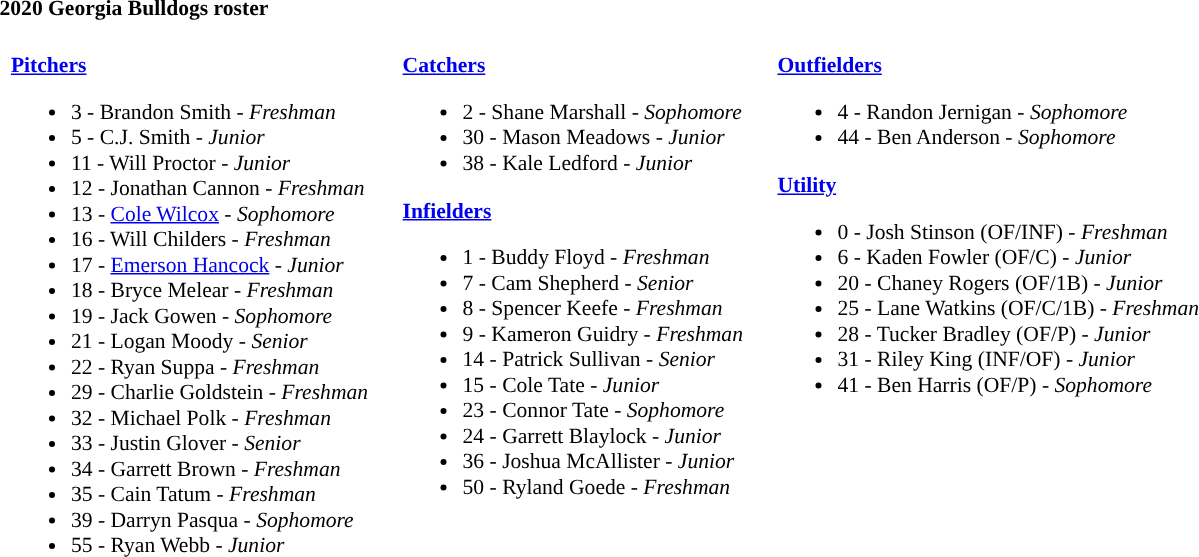<table class="toccolours" style="text-align: left; font-size:90%;">
<tr>
<th colspan="9">2020 Georgia Bulldogs roster</th>
</tr>
<tr>
<td width="03"> </td>
<td valign="top"><br><strong><a href='#'>Pitchers</a></strong><ul><li>3 - Brandon Smith - <em>Freshman</em></li><li>5 - C.J. Smith - <em>Junior</em></li><li>11 - Will Proctor - <em> Junior</em></li><li>12 - Jonathan Cannon - <em>Freshman</em></li><li>13 - <a href='#'>Cole Wilcox</a> - <em>Sophomore</em></li><li>16 - Will Childers - <em>Freshman</em></li><li>17 - <a href='#'>Emerson Hancock</a> - <em>Junior</em></li><li>18 - Bryce Melear - <em>Freshman</em></li><li>19 - Jack Gowen - <em>Sophomore</em></li><li>21 - Logan Moody - <em> Senior</em></li><li>22 - Ryan Suppa - <em>Freshman</em></li><li>29 - Charlie Goldstein - <em>Freshman</em></li><li>32 - Michael Polk - <em>Freshman</em></li><li>33 - Justin Glover - <em>Senior</em></li><li>34 - Garrett Brown - <em> Freshman</em></li><li>35 - Cain Tatum - <em>Freshman</em></li><li>39 - Darryn Pasqua - <em> Sophomore</em></li><li>55 - Ryan Webb - <em>Junior</em></li></ul></td>
<td width="15"> </td>
<td valign="top"><br><strong><a href='#'>Catchers</a></strong><ul><li>2 - Shane Marshall - <em>Sophomore</em></li><li>30 - Mason Meadows - <em> Junior</em></li><li>38 - Kale Ledford - <em>Junior</em></li></ul><strong><a href='#'>Infielders</a></strong><ul><li>1 - Buddy Floyd - <em>Freshman</em></li><li>7 - Cam Shepherd - <em>Senior</em></li><li>8 - Spencer Keefe - <em>Freshman</em></li><li>9 - Kameron Guidry - <em>Freshman</em></li><li>14 - Patrick Sullivan - <em> Senior</em></li><li>15 - Cole Tate - <em>Junior</em></li><li>23 - Connor Tate - <em> Sophomore</em></li><li>24 - Garrett Blaylock - <em>Junior</em></li><li>36 - Joshua McAllister - <em>Junior</em></li><li>50 - Ryland Goede - <em>Freshman</em></li></ul></td>
<td width="15"> </td>
<td valign="top"><br><strong><a href='#'>Outfielders</a></strong><ul><li>4 - Randon Jernigan - <em>Sophomore</em></li><li>44 - Ben Anderson - <em> Sophomore</em></li></ul><strong><a href='#'>Utility</a></strong><ul><li>0 - Josh Stinson (OF/INF) - <em>Freshman</em></li><li>6 - Kaden Fowler (OF/C) - <em> Junior</em></li><li>20 - Chaney Rogers (OF/1B) - <em>Junior</em></li><li>25 - Lane Watkins (OF/C/1B) - <em>Freshman</em></li><li>28 - Tucker Bradley (OF/P) - <em> Junior</em></li><li>31 - Riley King (INF/OF) - <em> Junior</em></li><li>41 - Ben Harris (OF/P) - <em>Sophomore</em></li></ul></td>
<td width="25"> </td>
</tr>
</table>
